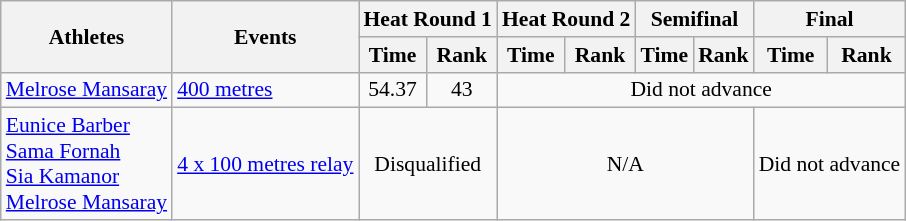<table class=wikitable style=font-size:90%>
<tr>
<th rowspan=2>Athletes</th>
<th rowspan=2>Events</th>
<th colspan=2>Heat Round 1</th>
<th colspan=2>Heat Round 2</th>
<th colspan=2>Semifinal</th>
<th colspan=2>Final</th>
</tr>
<tr>
<th>Time</th>
<th>Rank</th>
<th>Time</th>
<th>Rank</th>
<th>Time</th>
<th>Rank</th>
<th>Time</th>
<th>Rank</th>
</tr>
<tr>
<td><a href='#'>Melrose Mansaray</a></td>
<td><a href='#'>400 metres</a></td>
<td align=center>54.37</td>
<td align=center>43</td>
<td align=center colspan=6>Did not advance</td>
</tr>
<tr>
<td><a href='#'>Eunice Barber</a><br><a href='#'>Sama Fornah</a><br><a href='#'>Sia Kamanor</a><br><a href='#'>Melrose Mansaray</a></td>
<td><a href='#'>4 x 100 metres relay</a></td>
<td align=center colspan=2>Disqualified</td>
<td align=center colspan=4>N/A</td>
<td align=center colspan=2>Did not advance</td>
</tr>
</table>
